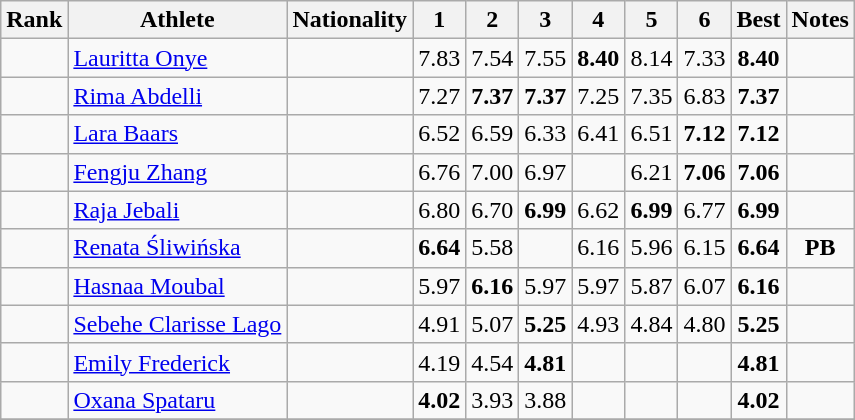<table class="wikitable sortable" style="text-align:center">
<tr>
<th>Rank</th>
<th>Athlete</th>
<th>Nationality</th>
<th width="25">1</th>
<th width="25">2</th>
<th width="25">3</th>
<th width="25">4</th>
<th width="25">5</th>
<th width="25">6</th>
<th>Best</th>
<th>Notes</th>
</tr>
<tr>
<td></td>
<td style="text-align:left;"><a href='#'>Lauritta Onye</a></td>
<td style="text-align:left;"></td>
<td>7.83</td>
<td>7.54</td>
<td>7.55</td>
<td><strong>8.40</strong></td>
<td>8.14</td>
<td>7.33</td>
<td><strong>8.40</strong></td>
<td></td>
</tr>
<tr>
<td></td>
<td style="text-align:left;"><a href='#'>Rima Abdelli</a></td>
<td style="text-align:left;"></td>
<td>7.27</td>
<td><strong>7.37</strong></td>
<td><strong>7.37</strong></td>
<td>7.25</td>
<td>7.35</td>
<td>6.83</td>
<td><strong>7.37</strong></td>
<td></td>
</tr>
<tr>
<td></td>
<td style="text-align:left;"><a href='#'>Lara Baars</a></td>
<td style="text-align:left;"></td>
<td>6.52</td>
<td>6.59</td>
<td>6.33</td>
<td>6.41</td>
<td>6.51</td>
<td><strong>7.12</strong></td>
<td><strong>7.12</strong></td>
<td></td>
</tr>
<tr>
<td></td>
<td style="text-align:left;"><a href='#'>Fengju Zhang</a></td>
<td style="text-align:left;"></td>
<td>6.76</td>
<td>7.00</td>
<td>6.97</td>
<td></td>
<td>6.21</td>
<td><strong>7.06</strong></td>
<td><strong>7.06</strong></td>
<td></td>
</tr>
<tr>
<td></td>
<td style="text-align:left;"><a href='#'>Raja Jebali</a></td>
<td style="text-align:left;"></td>
<td>6.80</td>
<td>6.70</td>
<td><strong>6.99</strong></td>
<td>6.62</td>
<td><strong>6.99</strong></td>
<td>6.77</td>
<td><strong>6.99</strong></td>
<td></td>
</tr>
<tr>
<td></td>
<td style="text-align:left;"><a href='#'>Renata Śliwińska</a></td>
<td style="text-align:left;"></td>
<td><strong>6.64</strong></td>
<td>5.58</td>
<td></td>
<td>6.16</td>
<td>5.96</td>
<td>6.15</td>
<td><strong>6.64</strong></td>
<td><strong>PB</strong></td>
</tr>
<tr>
<td></td>
<td style="text-align:left;"><a href='#'>Hasnaa Moubal</a></td>
<td style="text-align:left;"></td>
<td>5.97</td>
<td><strong>6.16</strong></td>
<td>5.97</td>
<td>5.97</td>
<td>5.87</td>
<td>6.07</td>
<td><strong>6.16</strong></td>
<td></td>
</tr>
<tr>
<td></td>
<td style="text-align:left;"><a href='#'>Sebehe Clarisse Lago</a></td>
<td style="text-align:left;"></td>
<td>4.91</td>
<td>5.07</td>
<td><strong>5.25</strong></td>
<td>4.93</td>
<td>4.84</td>
<td>4.80</td>
<td><strong>5.25</strong></td>
<td></td>
</tr>
<tr>
<td></td>
<td style="text-align:left;"><a href='#'>Emily Frederick</a></td>
<td style="text-align:left;"></td>
<td>4.19</td>
<td>4.54</td>
<td><strong>4.81</strong></td>
<td></td>
<td></td>
<td></td>
<td><strong>4.81</strong></td>
<td></td>
</tr>
<tr>
<td></td>
<td style="text-align:left;"><a href='#'>Oxana Spataru</a></td>
<td style="text-align:left;"></td>
<td><strong>4.02</strong></td>
<td>3.93</td>
<td>3.88</td>
<td></td>
<td></td>
<td></td>
<td><strong>4.02</strong></td>
<td></td>
</tr>
<tr>
</tr>
</table>
